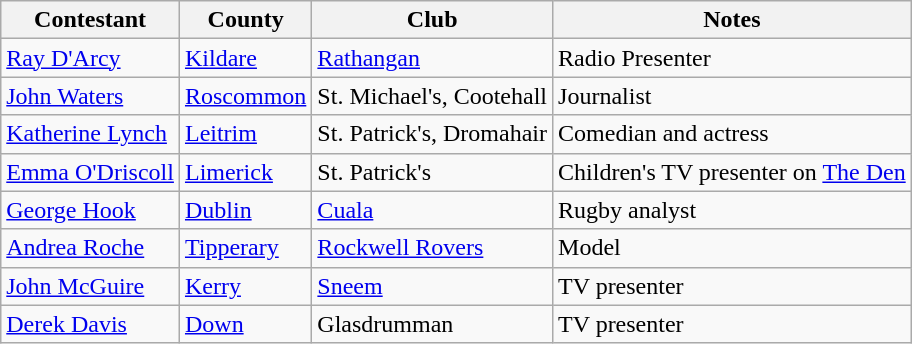<table class="wikitable sortable">
<tr>
<th>Contestant</th>
<th>County</th>
<th>Club</th>
<th>Notes</th>
</tr>
<tr>
<td><a href='#'>Ray D'Arcy</a></td>
<td><a href='#'>Kildare</a></td>
<td><a href='#'>Rathangan</a></td>
<td>Radio Presenter</td>
</tr>
<tr>
<td><a href='#'>John Waters</a></td>
<td><a href='#'>Roscommon</a></td>
<td>St. Michael's, Cootehall</td>
<td>Journalist</td>
</tr>
<tr>
<td><a href='#'>Katherine Lynch</a></td>
<td><a href='#'>Leitrim</a></td>
<td>St. Patrick's, Dromahair</td>
<td>Comedian and actress</td>
</tr>
<tr>
<td><a href='#'>Emma O'Driscoll</a></td>
<td><a href='#'>Limerick</a></td>
<td>St. Patrick's</td>
<td>Children's TV presenter on <a href='#'>The Den</a></td>
</tr>
<tr>
<td><a href='#'>George Hook</a></td>
<td><a href='#'>Dublin</a></td>
<td><a href='#'>Cuala</a></td>
<td>Rugby analyst</td>
</tr>
<tr>
<td><a href='#'>Andrea Roche</a></td>
<td><a href='#'>Tipperary</a></td>
<td><a href='#'>Rockwell Rovers</a></td>
<td>Model</td>
</tr>
<tr>
<td><a href='#'>John McGuire</a></td>
<td><a href='#'>Kerry</a></td>
<td><a href='#'>Sneem</a></td>
<td>TV presenter</td>
</tr>
<tr>
<td><a href='#'>Derek Davis</a></td>
<td><a href='#'>Down</a></td>
<td>Glasdrumman</td>
<td>TV presenter</td>
</tr>
</table>
